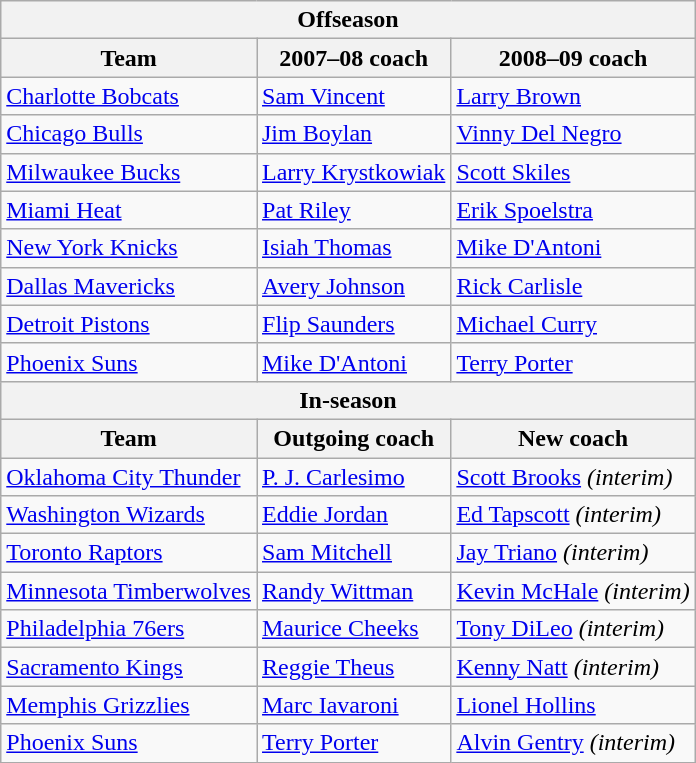<table class="wikitable">
<tr>
<th colspan="3">Offseason</th>
</tr>
<tr>
<th>Team</th>
<th>2007–08 coach</th>
<th>2008–09 coach</th>
</tr>
<tr>
<td><a href='#'>Charlotte Bobcats</a></td>
<td><a href='#'>Sam Vincent</a></td>
<td><a href='#'>Larry Brown</a></td>
</tr>
<tr>
<td><a href='#'>Chicago Bulls</a></td>
<td><a href='#'>Jim Boylan</a></td>
<td><a href='#'>Vinny Del Negro</a></td>
</tr>
<tr>
<td><a href='#'>Milwaukee Bucks</a></td>
<td><a href='#'>Larry Krystkowiak</a></td>
<td><a href='#'>Scott Skiles</a></td>
</tr>
<tr>
<td><a href='#'>Miami Heat</a></td>
<td><a href='#'>Pat Riley</a></td>
<td><a href='#'>Erik Spoelstra</a></td>
</tr>
<tr>
<td><a href='#'>New York Knicks</a></td>
<td><a href='#'>Isiah Thomas</a></td>
<td><a href='#'>Mike D'Antoni</a></td>
</tr>
<tr>
<td><a href='#'>Dallas Mavericks</a></td>
<td><a href='#'>Avery Johnson</a></td>
<td><a href='#'>Rick Carlisle</a></td>
</tr>
<tr>
<td><a href='#'>Detroit Pistons</a></td>
<td><a href='#'>Flip Saunders</a></td>
<td><a href='#'>Michael Curry</a></td>
</tr>
<tr>
<td><a href='#'>Phoenix Suns</a></td>
<td><a href='#'>Mike D'Antoni</a></td>
<td><a href='#'>Terry Porter</a></td>
</tr>
<tr>
<th colspan="3">In-season</th>
</tr>
<tr>
<th>Team</th>
<th>Outgoing coach</th>
<th>New coach</th>
</tr>
<tr>
<td><a href='#'>Oklahoma City Thunder</a></td>
<td><a href='#'>P. J. Carlesimo</a></td>
<td><a href='#'>Scott Brooks</a> <em>(interim)</em></td>
</tr>
<tr>
<td><a href='#'>Washington Wizards</a></td>
<td><a href='#'>Eddie Jordan</a></td>
<td><a href='#'>Ed Tapscott</a> <em>(interim)</em></td>
</tr>
<tr>
<td><a href='#'>Toronto Raptors</a></td>
<td><a href='#'>Sam Mitchell</a></td>
<td><a href='#'>Jay Triano</a> <em>(interim)</em></td>
</tr>
<tr>
<td><a href='#'>Minnesota Timberwolves</a></td>
<td><a href='#'>Randy Wittman</a></td>
<td><a href='#'>Kevin McHale</a> <em>(interim)</em></td>
</tr>
<tr>
<td><a href='#'>Philadelphia 76ers</a></td>
<td><a href='#'>Maurice Cheeks</a></td>
<td><a href='#'>Tony DiLeo</a> <em>(interim)</em></td>
</tr>
<tr>
<td><a href='#'>Sacramento Kings</a></td>
<td><a href='#'>Reggie Theus</a></td>
<td><a href='#'>Kenny Natt</a> <em>(interim)</em></td>
</tr>
<tr>
<td><a href='#'>Memphis Grizzlies</a></td>
<td><a href='#'>Marc Iavaroni</a></td>
<td><a href='#'>Lionel Hollins</a></td>
</tr>
<tr>
<td><a href='#'>Phoenix Suns</a></td>
<td><a href='#'>Terry Porter</a></td>
<td><a href='#'>Alvin Gentry</a> <em>(interim)</em></td>
</tr>
</table>
